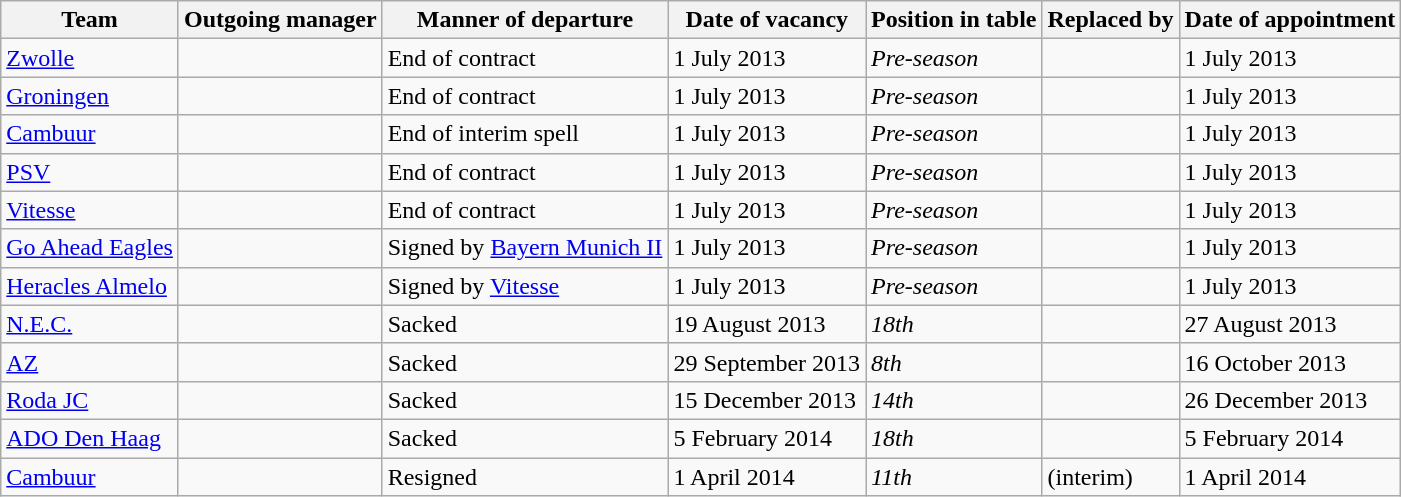<table class="wikitable sortable">
<tr>
<th>Team</th>
<th>Outgoing manager</th>
<th>Manner of departure</th>
<th>Date of vacancy</th>
<th>Position in table</th>
<th>Replaced by</th>
<th>Date of appointment</th>
</tr>
<tr>
<td><a href='#'>Zwolle</a></td>
<td> </td>
<td>End of contract</td>
<td>1 July 2013</td>
<td><em>Pre-season</em></td>
<td> </td>
<td>1 July 2013</td>
</tr>
<tr>
<td><a href='#'>Groningen</a></td>
<td> </td>
<td>End of contract</td>
<td>1 July 2013</td>
<td><em>Pre-season</em></td>
<td> </td>
<td>1 July 2013</td>
</tr>
<tr>
<td><a href='#'>Cambuur</a></td>
<td> </td>
<td>End of interim spell</td>
<td>1 July 2013</td>
<td><em>Pre-season</em></td>
<td> </td>
<td>1 July 2013</td>
</tr>
<tr>
<td><a href='#'>PSV</a></td>
<td> </td>
<td>End of contract</td>
<td>1 July 2013</td>
<td><em>Pre-season</em></td>
<td> </td>
<td>1 July 2013</td>
</tr>
<tr>
<td><a href='#'>Vitesse</a></td>
<td> </td>
<td>End of contract</td>
<td>1 July 2013</td>
<td><em>Pre-season</em></td>
<td> </td>
<td>1 July 2013</td>
</tr>
<tr>
<td><a href='#'>Go Ahead Eagles</a></td>
<td> </td>
<td>Signed by <a href='#'>Bayern Munich II</a></td>
<td>1 July 2013</td>
<td><em>Pre-season</em></td>
<td> </td>
<td>1 July 2013</td>
</tr>
<tr>
<td><a href='#'>Heracles Almelo</a></td>
<td> </td>
<td>Signed by <a href='#'>Vitesse</a></td>
<td>1 July 2013</td>
<td><em>Pre-season</em></td>
<td> </td>
<td>1 July 2013</td>
</tr>
<tr>
<td><a href='#'>N.E.C.</a></td>
<td> </td>
<td>Sacked</td>
<td>19 August 2013</td>
<td><em>18th</em></td>
<td> </td>
<td>27 August 2013</td>
</tr>
<tr>
<td><a href='#'>AZ</a></td>
<td> </td>
<td>Sacked</td>
<td>29 September 2013</td>
<td><em>8th</em></td>
<td> </td>
<td>16 October 2013</td>
</tr>
<tr>
<td><a href='#'>Roda JC</a></td>
<td> </td>
<td>Sacked</td>
<td>15 December 2013</td>
<td><em>14th</em></td>
<td> </td>
<td>26 December 2013</td>
</tr>
<tr>
<td><a href='#'>ADO Den Haag</a></td>
<td> </td>
<td>Sacked</td>
<td>5 February 2014</td>
<td><em>18th</em></td>
<td> </td>
<td>5 February 2014</td>
</tr>
<tr>
<td><a href='#'>Cambuur</a></td>
<td> </td>
<td>Resigned</td>
<td>1 April 2014</td>
<td><em>11th</em></td>
<td>  (interim)</td>
<td>1 April 2014</td>
</tr>
</table>
